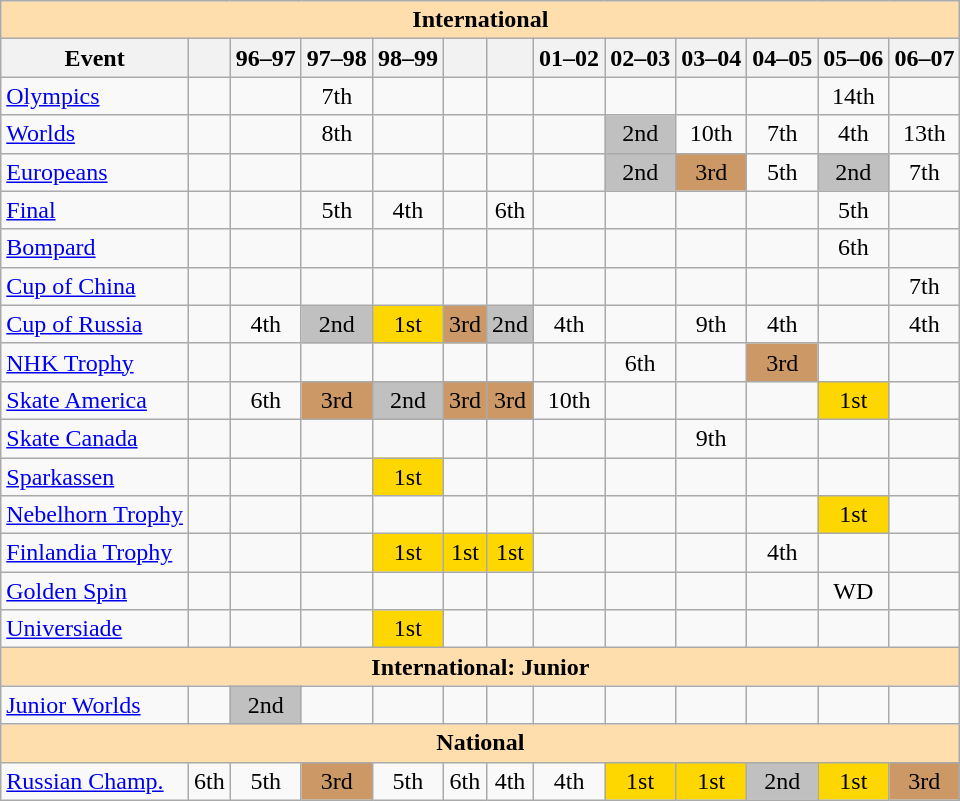<table class="wikitable" style="text-align:center">
<tr>
<th style="background-color: #ffdead; " colspan=13 align=center>International</th>
</tr>
<tr>
<th>Event</th>
<th></th>
<th>96–97</th>
<th>97–98</th>
<th>98–99</th>
<th></th>
<th></th>
<th>01–02</th>
<th>02–03</th>
<th>03–04</th>
<th>04–05</th>
<th>05–06</th>
<th>06–07</th>
</tr>
<tr>
<td align=left><a href='#'>Olympics</a></td>
<td></td>
<td></td>
<td>7th</td>
<td></td>
<td></td>
<td></td>
<td></td>
<td></td>
<td></td>
<td></td>
<td>14th</td>
<td></td>
</tr>
<tr>
<td align=left><a href='#'>Worlds</a></td>
<td></td>
<td></td>
<td>8th</td>
<td></td>
<td></td>
<td></td>
<td></td>
<td bgcolor=silver>2nd</td>
<td>10th</td>
<td>7th</td>
<td>4th</td>
<td>13th</td>
</tr>
<tr>
<td align=left><a href='#'>Europeans</a></td>
<td></td>
<td></td>
<td></td>
<td></td>
<td></td>
<td></td>
<td></td>
<td bgcolor=silver>2nd</td>
<td bgcolor=cc9966>3rd</td>
<td>5th</td>
<td bgcolor=silver>2nd</td>
<td>7th</td>
</tr>
<tr>
<td align=left> <a href='#'>Final</a></td>
<td></td>
<td></td>
<td>5th</td>
<td>4th</td>
<td></td>
<td>6th</td>
<td></td>
<td></td>
<td></td>
<td></td>
<td>5th</td>
<td></td>
</tr>
<tr>
<td align=left> <a href='#'>Bompard</a></td>
<td></td>
<td></td>
<td></td>
<td></td>
<td></td>
<td></td>
<td></td>
<td></td>
<td></td>
<td></td>
<td>6th</td>
<td></td>
</tr>
<tr>
<td align=left> <a href='#'>Cup of China</a></td>
<td></td>
<td></td>
<td></td>
<td></td>
<td></td>
<td></td>
<td></td>
<td></td>
<td></td>
<td></td>
<td></td>
<td>7th</td>
</tr>
<tr>
<td align=left> <a href='#'>Cup of Russia</a></td>
<td></td>
<td>4th</td>
<td bgcolor=silver>2nd</td>
<td bgcolor=gold>1st</td>
<td bgcolor=cc9966>3rd</td>
<td bgcolor=silver>2nd</td>
<td>4th</td>
<td></td>
<td>9th</td>
<td>4th</td>
<td></td>
<td>4th</td>
</tr>
<tr>
<td align=left> <a href='#'>NHK Trophy</a></td>
<td></td>
<td></td>
<td></td>
<td></td>
<td></td>
<td></td>
<td></td>
<td>6th</td>
<td></td>
<td bgcolor=cc9966>3rd</td>
<td></td>
<td></td>
</tr>
<tr>
<td align=left> <a href='#'>Skate America</a></td>
<td></td>
<td>6th</td>
<td bgcolor=cc9966>3rd</td>
<td bgcolor=silver>2nd</td>
<td bgcolor=cc9966>3rd</td>
<td bgcolor=cc9966>3rd</td>
<td>10th</td>
<td></td>
<td></td>
<td></td>
<td bgcolor=gold>1st</td>
<td></td>
</tr>
<tr>
<td align=left> <a href='#'>Skate Canada</a></td>
<td></td>
<td></td>
<td></td>
<td></td>
<td></td>
<td></td>
<td></td>
<td></td>
<td>9th</td>
<td></td>
<td></td>
<td></td>
</tr>
<tr>
<td align=left>  <a href='#'>Sparkassen</a></td>
<td></td>
<td></td>
<td></td>
<td bgcolor=gold>1st</td>
<td></td>
<td></td>
<td></td>
<td></td>
<td></td>
<td></td>
<td></td>
<td></td>
</tr>
<tr>
<td align=left><a href='#'>Nebelhorn Trophy</a></td>
<td></td>
<td></td>
<td></td>
<td></td>
<td></td>
<td></td>
<td></td>
<td></td>
<td></td>
<td></td>
<td bgcolor=gold>1st</td>
<td></td>
</tr>
<tr>
<td align=left><a href='#'>Finlandia Trophy</a></td>
<td></td>
<td></td>
<td></td>
<td bgcolor=gold>1st</td>
<td bgcolor=gold>1st</td>
<td bgcolor=gold>1st</td>
<td></td>
<td></td>
<td></td>
<td>4th</td>
<td></td>
<td></td>
</tr>
<tr>
<td align=left><a href='#'>Golden Spin</a></td>
<td></td>
<td></td>
<td></td>
<td></td>
<td></td>
<td></td>
<td></td>
<td></td>
<td></td>
<td></td>
<td>WD</td>
<td></td>
</tr>
<tr>
<td align=left><a href='#'>Universiade</a></td>
<td></td>
<td></td>
<td></td>
<td bgcolor=gold>1st</td>
<td></td>
<td></td>
<td></td>
<td></td>
<td></td>
<td></td>
<td></td>
<td></td>
</tr>
<tr>
<th style="background-color: #ffdead; " colspan=13 align=center>International: Junior</th>
</tr>
<tr>
<td align=left><a href='#'>Junior Worlds</a></td>
<td></td>
<td bgcolor=silver>2nd</td>
<td></td>
<td></td>
<td></td>
<td></td>
<td></td>
<td></td>
<td></td>
<td></td>
<td></td>
<td></td>
</tr>
<tr>
<th style="background-color: #ffdead; " colspan=13 align=center>National</th>
</tr>
<tr>
<td align=left><a href='#'>Russian Champ.</a></td>
<td>6th</td>
<td>5th</td>
<td bgcolor=cc9966>3rd</td>
<td>5th</td>
<td>6th</td>
<td>4th</td>
<td>4th</td>
<td bgcolor=gold>1st</td>
<td bgcolor=gold>1st</td>
<td bgcolor=silver>2nd</td>
<td bgcolor=gold>1st</td>
<td bgcolor=cc9966>3rd</td>
</tr>
</table>
